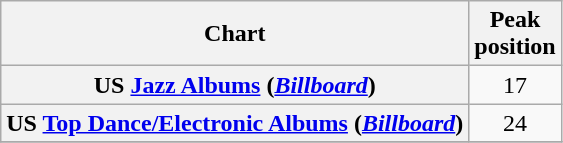<table class="wikitable plainrowheaders sortable" style="text-align:center;" border="1">
<tr>
<th scope="col">Chart</th>
<th scope="col">Peak<br>position</th>
</tr>
<tr>
<th scope="row">US <a href='#'>Jazz Albums</a> (<em><a href='#'>Billboard</a></em>)</th>
<td>17</td>
</tr>
<tr>
<th scope="row">US <a href='#'>Top Dance/Electronic Albums</a> (<em><a href='#'>Billboard</a></em>)</th>
<td>24</td>
</tr>
<tr>
</tr>
</table>
